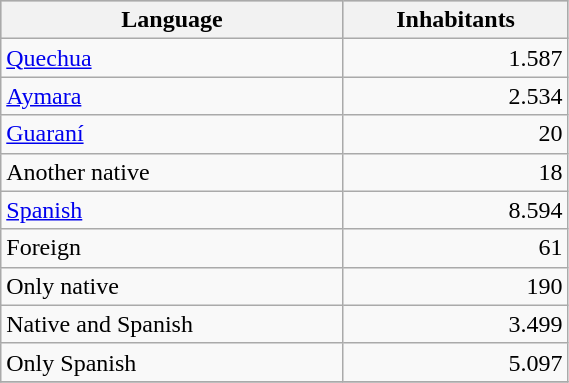<table class="wikitable" border="1" style="width:30%;" border="1">
<tr bgcolor=silver>
<th><strong>Language</strong></th>
<th><strong>Inhabitants</strong></th>
</tr>
<tr>
<td><a href='#'>Quechua</a></td>
<td align="right">1.587</td>
</tr>
<tr>
<td><a href='#'>Aymara</a></td>
<td align="right">2.534</td>
</tr>
<tr>
<td><a href='#'>Guaraní</a></td>
<td align="right">20</td>
</tr>
<tr>
<td>Another native</td>
<td align="right">18</td>
</tr>
<tr>
<td><a href='#'>Spanish</a></td>
<td align="right">8.594</td>
</tr>
<tr>
<td>Foreign</td>
<td align="right">61</td>
</tr>
<tr>
<td>Only native</td>
<td align="right">190</td>
</tr>
<tr>
<td>Native and Spanish</td>
<td align="right">3.499</td>
</tr>
<tr>
<td>Only Spanish</td>
<td align="right">5.097</td>
</tr>
<tr>
</tr>
</table>
